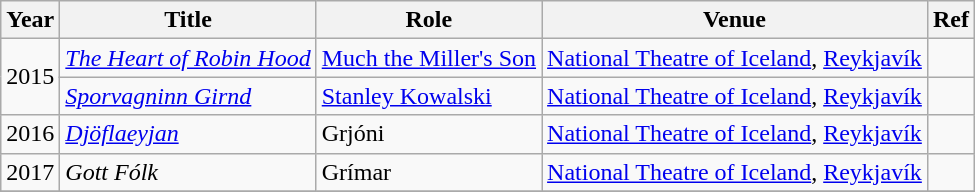<table class="wikitable sortable">
<tr>
<th>Year</th>
<th>Title</th>
<th>Role</th>
<th>Venue</th>
<th>Ref</th>
</tr>
<tr>
<td rowspan="2">2015</td>
<td><em><a href='#'>The Heart of Robin Hood</a></em></td>
<td><a href='#'>Much the Miller's Son</a></td>
<td><a href='#'>National Theatre of Iceland</a>, <a href='#'>Reykjavík</a></td>
<td></td>
</tr>
<tr>
<td><em><a href='#'>Sporvagninn Girnd</a></em></td>
<td><a href='#'>Stanley Kowalski</a></td>
<td><a href='#'>National Theatre of Iceland</a>, <a href='#'>Reykjavík</a></td>
<td></td>
</tr>
<tr>
<td>2016</td>
<td><em><a href='#'>Djöflaeyjan</a></em></td>
<td>Grjóni</td>
<td><a href='#'>National Theatre of Iceland</a>, <a href='#'>Reykjavík</a></td>
<td></td>
</tr>
<tr>
<td>2017</td>
<td><em>Gott Fólk</em></td>
<td>Grímar</td>
<td><a href='#'>National Theatre of Iceland</a>, <a href='#'>Reykjavík</a></td>
<td></td>
</tr>
<tr>
</tr>
</table>
